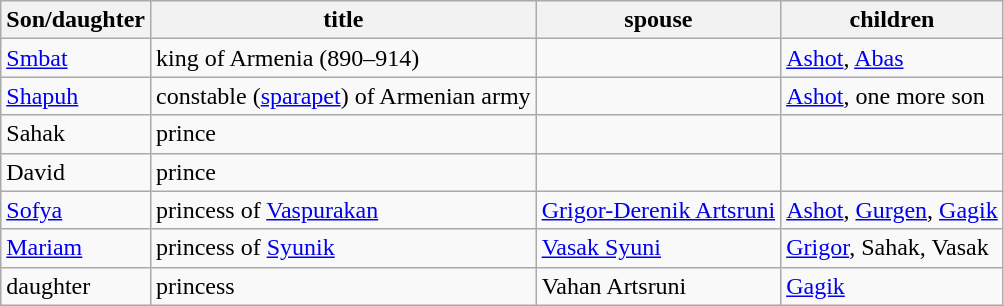<table class="wikitable">
<tr>
<th>Son/daughter</th>
<th>title</th>
<th>spouse</th>
<th>children</th>
</tr>
<tr>
<td><a href='#'>Smbat</a></td>
<td>king of Armenia (890–914)</td>
<td></td>
<td><a href='#'>Ashot</a>, <a href='#'>Abas</a></td>
</tr>
<tr>
<td><a href='#'>Shapuh</a></td>
<td>constable (<a href='#'>sparapet</a>) of Armenian army</td>
<td></td>
<td><a href='#'>Ashot</a>, one more son</td>
</tr>
<tr>
<td>Sahak</td>
<td>prince</td>
<td></td>
<td></td>
</tr>
<tr>
<td>David</td>
<td>prince</td>
<td></td>
<td></td>
</tr>
<tr>
<td><a href='#'>Sofya</a></td>
<td>princess of <a href='#'>Vaspurakan</a></td>
<td><a href='#'>Grigor-Derenik Artsruni</a></td>
<td><a href='#'>Ashot</a>, <a href='#'>Gurgen</a>, <a href='#'>Gagik</a></td>
</tr>
<tr>
<td><a href='#'>Mariam</a></td>
<td>princess of <a href='#'>Syunik</a></td>
<td><a href='#'>Vasak Syuni</a></td>
<td><a href='#'>Grigor</a>, Sahak, Vasak</td>
</tr>
<tr>
<td>daughter</td>
<td>princess</td>
<td>Vahan Artsruni</td>
<td><a href='#'>Gagik</a></td>
</tr>
</table>
